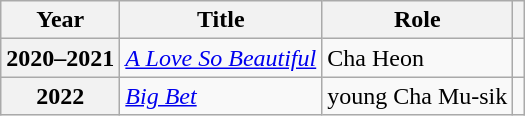<table class="wikitable plainrowheaders sortable">
<tr>
<th scope="col">Year</th>
<th scope="col">Title</th>
<th scope="col">Role</th>
<th scope="col" class="unsortable"></th>
</tr>
<tr>
<th scope="row">2020–2021</th>
<td><em><a href='#'>A Love So Beautiful</a></em></td>
<td>Cha Heon</td>
<td style="text-align:center"></td>
</tr>
<tr>
<th scope="row">2022</th>
<td><em><a href='#'>Big Bet</a></em></td>
<td>young Cha Mu-sik</td>
<td style="text-align:center"></td>
</tr>
</table>
